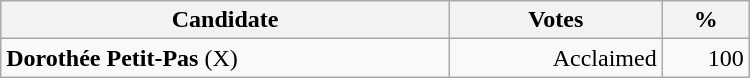<table style="width:500px;" class="wikitable">
<tr>
<th align="center">Candidate</th>
<th align="center">Votes</th>
<th align="center">%</th>
</tr>
<tr>
<td align="left"><strong>Dorothée Petit-Pas</strong> (X)</td>
<td align="right">Acclaimed</td>
<td align="right">100</td>
</tr>
</table>
